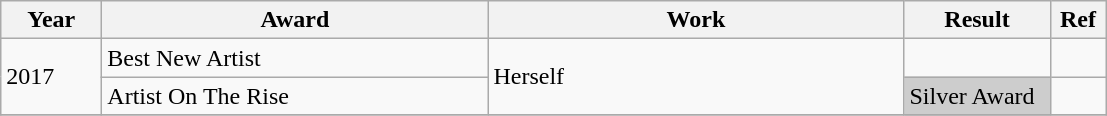<table class="wikitable">
<tr>
<th width=60>Year</th>
<th style="width:250px;">Award</th>
<th style="width:270px;">Work</th>
<th width="90">Result</th>
<th width="30">Ref</th>
</tr>
<tr>
<td rowspan="2">2017</td>
<td>Best New Artist</td>
<td rowspan="2">Herself</td>
<td></td>
<td></td>
</tr>
<tr>
<td>Artist On The Rise</td>
<td style="background: #cdcdcd"><div>Silver Award</div></td>
<td></td>
</tr>
<tr>
</tr>
</table>
